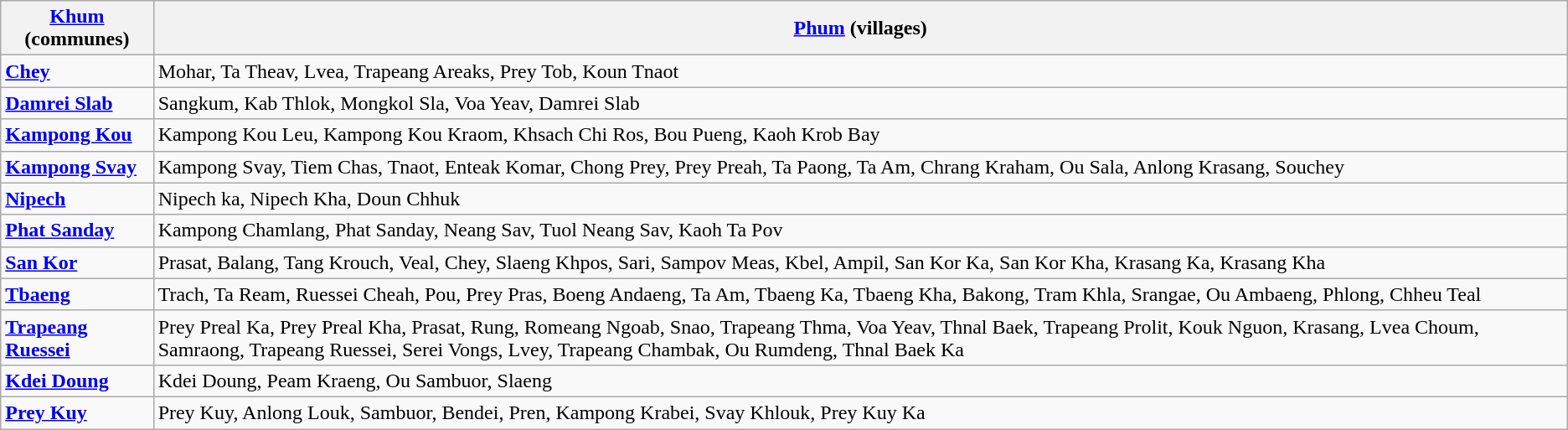<table class="wikitable">
<tr>
<th><a href='#'>Khum</a> (communes)</th>
<th><a href='#'>Phum</a> (villages)</th>
</tr>
<tr>
<td><strong><a href='#'>Chey</a></strong></td>
<td>Mohar, Ta Theav, Lvea, Trapeang Areaks, Prey Tob, Koun Tnaot</td>
</tr>
<tr>
<td><strong><a href='#'>Damrei Slab</a></strong></td>
<td>Sangkum, Kab Thlok, Mongkol Sla, Voa Yeav, Damrei Slab</td>
</tr>
<tr>
<td><strong><a href='#'>Kampong Kou</a></strong></td>
<td>Kampong Kou Leu, Kampong Kou Kraom, Khsach Chi Ros, Bou Pueng, Kaoh Krob Bay</td>
</tr>
<tr>
<td><strong><a href='#'>Kampong Svay</a></strong></td>
<td>Kampong Svay, Tiem Chas, Tnaot, Enteak Komar, Chong Prey, Prey Preah, Ta Paong, Ta Am, Chrang Kraham, Ou Sala, Anlong Krasang, Souchey</td>
</tr>
<tr>
<td><strong><a href='#'>Nipech</a></strong></td>
<td>Nipech ka, Nipech Kha, Doun Chhuk</td>
</tr>
<tr>
<td><strong><a href='#'>Phat Sanday</a></strong></td>
<td>Kampong Chamlang, Phat Sanday, Neang Sav, Tuol Neang Sav, Kaoh Ta Pov</td>
</tr>
<tr>
<td><strong><a href='#'>San Kor</a></strong></td>
<td>Prasat, Balang, Tang Krouch, Veal, Chey, Slaeng Khpos, Sari, Sampov Meas, Kbel, Ampil, San Kor Ka, San Kor Kha, Krasang Ka, Krasang Kha</td>
</tr>
<tr>
<td><strong><a href='#'>Tbaeng</a></strong></td>
<td>Trach, Ta Ream, Ruessei Cheah, Pou, Prey Pras, Boeng Andaeng, Ta Am, Tbaeng Ka, Tbaeng Kha, Bakong, Tram Khla, Srangae, Ou Ambaeng, Phlong, Chheu Teal</td>
</tr>
<tr>
<td><strong><a href='#'>Trapeang Ruessei</a></strong></td>
<td>Prey Preal Ka, Prey Preal Kha, Prasat, Rung, Romeang Ngoab, Snao, Trapeang Thma, Voa Yeav, Thnal Baek, Trapeang Prolit, Kouk Nguon, Krasang, Lvea Choum, Samraong, Trapeang Ruessei, Serei Vongs, Lvey, Trapeang Chambak, Ou Rumdeng, Thnal Baek Ka</td>
</tr>
<tr>
<td><strong><a href='#'>Kdei Doung</a></strong></td>
<td>Kdei Doung, Peam Kraeng, Ou Sambuor, Slaeng</td>
</tr>
<tr>
<td><strong><a href='#'>Prey Kuy</a></strong></td>
<td>Prey Kuy, Anlong Louk, Sambuor, Bendei, Pren, Kampong Krabei, Svay Khlouk, Prey Kuy Ka</td>
</tr>
</table>
